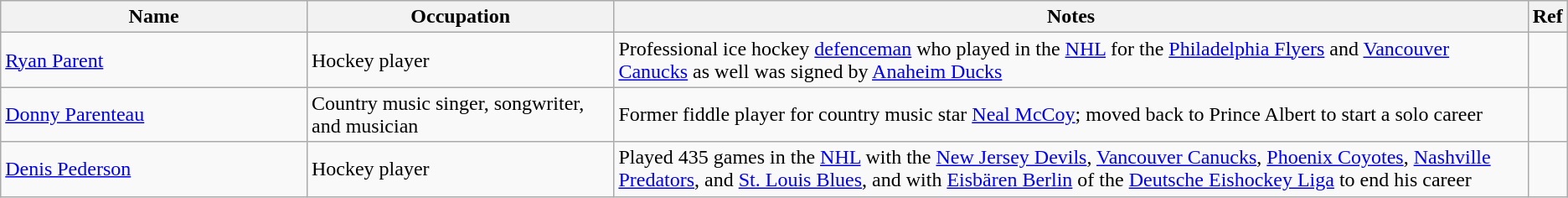<table class="wikitable sortable">
<tr align=left>
<th style="width:20%;">Name</th>
<th style="width:20%;">Occupation</th>
<th style="width:60%;">Notes</th>
<th style="width:20%;">Ref</th>
</tr>
<tr>
<td><a href='#'>Ryan Parent</a></td>
<td>Hockey player</td>
<td>Professional ice hockey <a href='#'>defenceman</a> who played in the <a href='#'>NHL</a> for the <a href='#'>Philadelphia Flyers</a> and <a href='#'>Vancouver Canucks</a> as well was signed by <a href='#'>Anaheim Ducks</a></td>
<td></td>
</tr>
<tr>
<td><a href='#'>Donny Parenteau</a></td>
<td>Country music singer, songwriter, and musician</td>
<td>Former fiddle player for country music star <a href='#'>Neal McCoy</a>; moved back to Prince Albert to start a solo career</td>
<td></td>
</tr>
<tr>
<td><a href='#'>Denis Pederson</a></td>
<td>Hockey player</td>
<td>Played 435 games in the <a href='#'>NHL</a> with the <a href='#'>New Jersey Devils</a>, <a href='#'>Vancouver Canucks</a>, <a href='#'>Phoenix Coyotes</a>, <a href='#'>Nashville Predators</a>, and <a href='#'>St. Louis Blues</a>, and with <a href='#'>Eisbären Berlin</a> of the <a href='#'>Deutsche Eishockey Liga</a> to end his career</td>
<td></td>
</tr>
</table>
